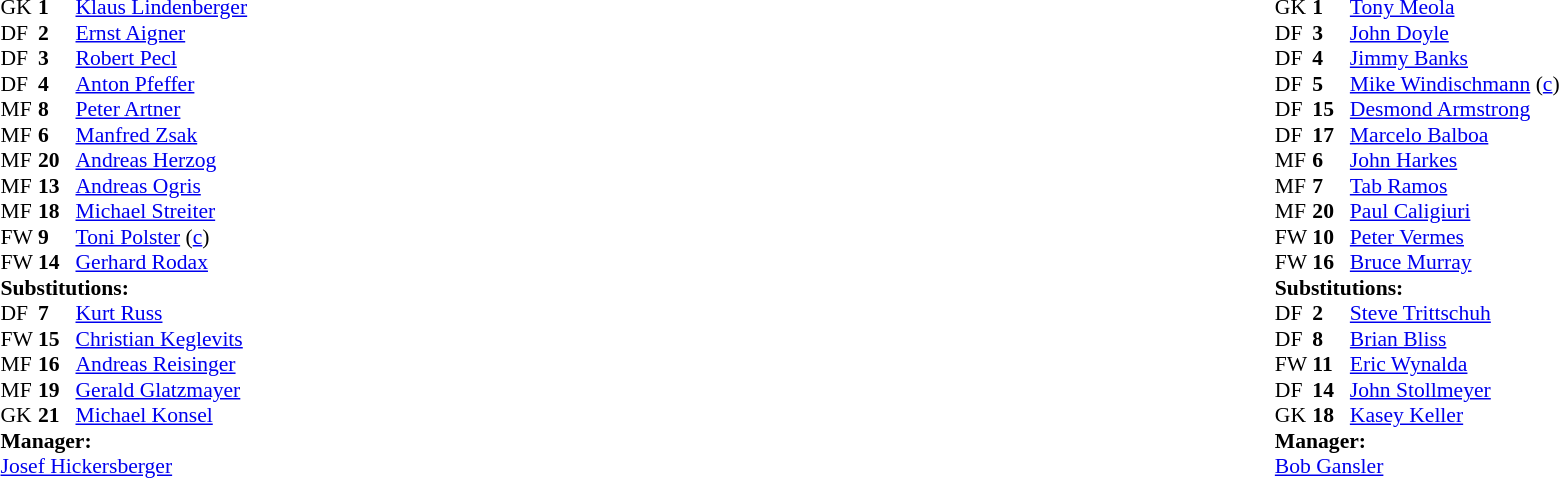<table width="100%">
<tr>
<td valign="top" width="50%"><br><table style="font-size: 90%" cellspacing="0" cellpadding="0">
<tr>
<th width="25"></th>
<th width="25"></th>
</tr>
<tr>
<td>GK</td>
<td><strong>1</strong></td>
<td><a href='#'>Klaus Lindenberger</a></td>
<td></td>
</tr>
<tr>
<td>DF</td>
<td><strong>2</strong></td>
<td><a href='#'>Ernst Aigner</a></td>
</tr>
<tr>
<td>DF</td>
<td><strong>3</strong></td>
<td><a href='#'>Robert Pecl</a></td>
<td></td>
</tr>
<tr>
<td>DF</td>
<td><strong>4</strong></td>
<td><a href='#'>Anton Pfeffer</a></td>
</tr>
<tr>
<td>MF</td>
<td><strong>8</strong></td>
<td><a href='#'>Peter Artner</a></td>
<td></td>
</tr>
<tr>
<td>MF</td>
<td><strong>6</strong></td>
<td><a href='#'>Manfred Zsak</a></td>
<td></td>
</tr>
<tr>
<td>MF</td>
<td><strong>20</strong></td>
<td><a href='#'>Andreas Herzog</a></td>
</tr>
<tr>
<td>MF</td>
<td><strong>13</strong></td>
<td><a href='#'>Andreas Ogris</a></td>
</tr>
<tr>
<td>MF</td>
<td><strong>18</strong></td>
<td><a href='#'>Michael Streiter</a></td>
<td></td>
</tr>
<tr>
<td>FW</td>
<td><strong>9</strong></td>
<td><a href='#'>Toni Polster</a> (<a href='#'>c</a>)</td>
<td></td>
<td></td>
</tr>
<tr>
<td>FW</td>
<td><strong>14</strong></td>
<td><a href='#'>Gerhard Rodax</a></td>
<td></td>
<td></td>
</tr>
<tr>
<td colspan=3><strong>Substitutions:</strong></td>
</tr>
<tr>
<td>DF</td>
<td><strong>7</strong></td>
<td><a href='#'>Kurt Russ</a></td>
</tr>
<tr>
<td>FW</td>
<td><strong>15</strong></td>
<td><a href='#'>Christian Keglevits</a></td>
</tr>
<tr>
<td>MF</td>
<td><strong>16</strong></td>
<td><a href='#'>Andreas Reisinger</a></td>
<td></td>
<td></td>
</tr>
<tr>
<td>MF</td>
<td><strong>19</strong></td>
<td><a href='#'>Gerald Glatzmayer</a></td>
<td></td>
<td></td>
</tr>
<tr>
<td>GK</td>
<td><strong>21</strong></td>
<td><a href='#'>Michael Konsel</a></td>
</tr>
<tr>
<td colspan=3><strong>Manager:</strong></td>
</tr>
<tr>
<td colspan="4"><a href='#'>Josef Hickersberger</a></td>
</tr>
</table>
</td>
<td valign="top" width="50%"><br><table style="font-size: 90%" cellspacing="0" cellpadding="0" align=center>
<tr>
<th width="25"></th>
<th width="25"></th>
</tr>
<tr>
<td>GK</td>
<td><strong>1</strong></td>
<td><a href='#'>Tony Meola</a></td>
</tr>
<tr>
<td>DF</td>
<td><strong>3</strong></td>
<td><a href='#'>John Doyle</a></td>
</tr>
<tr>
<td>DF</td>
<td><strong>4</strong></td>
<td><a href='#'>Jimmy Banks</a></td>
<td></td>
<td></td>
</tr>
<tr>
<td>DF</td>
<td><strong>5</strong></td>
<td><a href='#'>Mike Windischmann</a> (<a href='#'>c</a>)</td>
<td></td>
</tr>
<tr>
<td>DF</td>
<td><strong>15</strong></td>
<td><a href='#'>Desmond Armstrong</a></td>
</tr>
<tr>
<td>DF</td>
<td><strong>17</strong></td>
<td><a href='#'>Marcelo Balboa</a></td>
</tr>
<tr>
<td>MF</td>
<td><strong>6</strong></td>
<td><a href='#'>John Harkes</a></td>
</tr>
<tr>
<td>MF</td>
<td><strong>7</strong></td>
<td><a href='#'>Tab Ramos</a></td>
</tr>
<tr>
<td>MF</td>
<td><strong>20</strong></td>
<td><a href='#'>Paul Caligiuri</a></td>
<td></td>
<td></td>
</tr>
<tr>
<td>FW</td>
<td><strong>10</strong></td>
<td><a href='#'>Peter Vermes</a></td>
</tr>
<tr>
<td>FW</td>
<td><strong>16</strong></td>
<td><a href='#'>Bruce Murray</a></td>
<td></td>
</tr>
<tr>
<td colspan=3><strong>Substitutions:</strong></td>
</tr>
<tr>
<td>DF</td>
<td><strong>2</strong></td>
<td><a href='#'>Steve Trittschuh</a></td>
</tr>
<tr>
<td>DF</td>
<td><strong>8</strong></td>
<td><a href='#'>Brian Bliss</a></td>
<td></td>
<td></td>
</tr>
<tr>
<td>FW</td>
<td><strong>11</strong></td>
<td><a href='#'>Eric Wynalda</a></td>
<td></td>
<td></td>
</tr>
<tr>
<td>DF</td>
<td><strong>14</strong></td>
<td><a href='#'>John Stollmeyer</a></td>
</tr>
<tr>
<td>GK</td>
<td><strong>18</strong></td>
<td><a href='#'>Kasey Keller</a></td>
</tr>
<tr>
<td colspan=3><strong>Manager:</strong></td>
</tr>
<tr>
<td colspan="4"><a href='#'>Bob Gansler</a></td>
</tr>
</table>
</td>
</tr>
</table>
